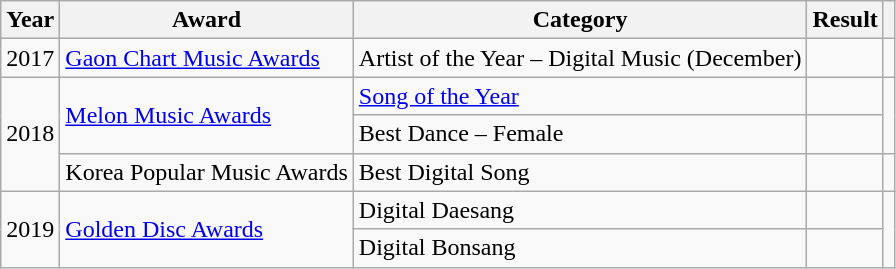<table class="wikitable plainrowheaders">
<tr>
<th>Year</th>
<th>Award</th>
<th>Category</th>
<th>Result</th>
<th></th>
</tr>
<tr>
<td>2017</td>
<td><a href='#'>Gaon Chart Music Awards</a></td>
<td>Artist of the Year – Digital Music (December)</td>
<td></td>
<td style="text-align:center;"></td>
</tr>
<tr>
<td rowspan="3">2018</td>
<td rowspan="2"><a href='#'>Melon Music Awards</a></td>
<td><a href='#'>Song of the Year</a></td>
<td></td>
<td rowspan="2" style="text-align:center;"></td>
</tr>
<tr>
<td>Best Dance – Female</td>
<td></td>
</tr>
<tr>
<td>Korea Popular Music Awards</td>
<td>Best Digital Song</td>
<td></td>
<td style="text-align:center;"></td>
</tr>
<tr>
<td rowspan="2">2019</td>
<td rowspan="2"><a href='#'>Golden Disc Awards</a></td>
<td>Digital Daesang</td>
<td></td>
<td style="text-align:center;" rowspan="2"></td>
</tr>
<tr>
<td>Digital Bonsang</td>
<td></td>
</tr>
</table>
